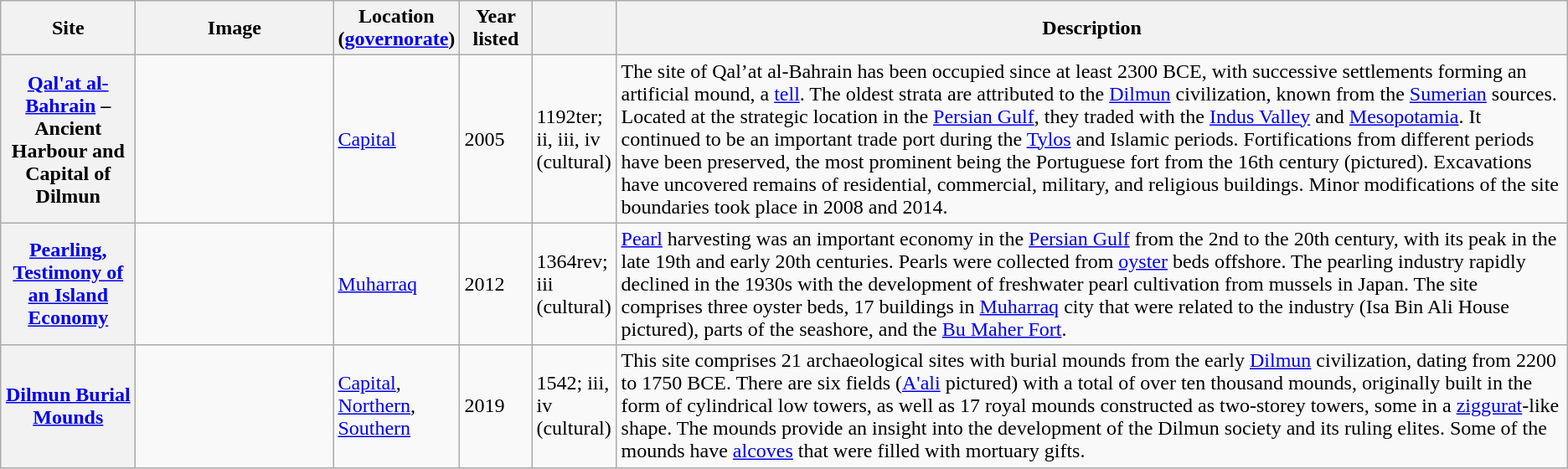<table class="wikitable sortable plainrowheaders">
<tr>
<th style="width:100px;" scope="col">Site</th>
<th class="unsortable" style="width:150px;" scope="col">Image</th>
<th style="width:80px;" scope="col">Location (<a href='#'>governorate</a>)</th>
<th style="width:50px;" scope="col">Year listed</th>
<th style="width:60px;" scope="col" data-sort-type="number"></th>
<th scope="col" class="unsortable">Description</th>
</tr>
<tr>
<th scope="row"><a href='#'>Qal'at al-Bahrain</a> – Ancient Harbour and Capital of Dilmun</th>
<td></td>
<td><a href='#'>Capital</a></td>
<td>2005</td>
<td>1192ter; ii, iii, iv (cultural)</td>
<td>The site of Qal’at al-Bahrain has been occupied since at least 2300 BCE, with successive settlements forming an artificial mound, a <a href='#'>tell</a>. The oldest strata are attributed to the <a href='#'>Dilmun</a> civilization, known from the <a href='#'>Sumerian</a> sources. Located at the strategic location in the <a href='#'>Persian Gulf</a>, they traded with the <a href='#'>Indus Valley</a> and <a href='#'>Mesopotamia</a>. It continued to be an important trade port during the <a href='#'>Tylos</a> and Islamic periods. Fortifications from different periods have been preserved, the most prominent being the Portuguese fort from the 16th century (pictured). Excavations have uncovered remains of residential, commercial, military, and religious buildings. Minor modifications of the site boundaries took place in 2008 and 2014.</td>
</tr>
<tr>
<th scope="row"><a href='#'>Pearling, Testimony of an Island Economy</a></th>
<td></td>
<td><a href='#'>Muharraq</a></td>
<td>2012</td>
<td>1364rev; iii (cultural)</td>
<td><a href='#'>Pearl</a> harvesting was an important economy in the <a href='#'>Persian Gulf</a> from the 2nd to the 20th century, with its peak in the late 19th and early 20th centuries. Pearls were collected from <a href='#'>oyster</a> beds offshore. The pearling industry rapidly declined in the 1930s with the development of freshwater pearl cultivation from mussels in Japan. The site comprises three oyster beds, 17 buildings in <a href='#'>Muharraq</a> city that were related to the industry (Isa Bin Ali House pictured), parts of the seashore, and the <a href='#'>Bu Maher Fort</a>.</td>
</tr>
<tr>
<th scope="row"><a href='#'>Dilmun Burial Mounds</a></th>
<td></td>
<td><a href='#'>Capital</a>, <a href='#'>Northern</a>, <a href='#'>Southern</a></td>
<td>2019</td>
<td>1542; iii, iv (cultural)</td>
<td>This site comprises 21 archaeological sites with burial mounds from the early <a href='#'>Dilmun</a> civilization, dating from 2200 to 1750 BCE. There are six fields (<a href='#'>A'ali</a> pictured) with a total of over ten thousand mounds, originally built in the form of cylindrical low towers, as well as 17 royal mounds constructed as two-storey towers, some in a <a href='#'>ziggurat</a>-like shape. The mounds provide an insight into the development of the Dilmun society and its ruling elites. Some of the mounds have <a href='#'>alcoves</a> that were filled with mortuary gifts.</td>
</tr>
</table>
